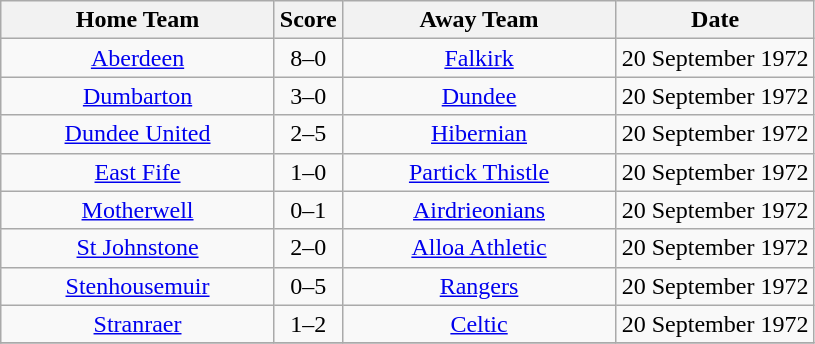<table class="wikitable" style="text-align:center;">
<tr>
<th width=175>Home Team</th>
<th width=20>Score</th>
<th width=175>Away Team</th>
<th width= 125>Date</th>
</tr>
<tr>
<td><a href='#'>Aberdeen</a></td>
<td>8–0</td>
<td><a href='#'>Falkirk</a></td>
<td>20 September 1972</td>
</tr>
<tr>
<td><a href='#'>Dumbarton</a></td>
<td>3–0</td>
<td><a href='#'>Dundee</a></td>
<td>20 September 1972</td>
</tr>
<tr>
<td><a href='#'>Dundee United</a></td>
<td>2–5</td>
<td><a href='#'>Hibernian</a></td>
<td>20 September 1972</td>
</tr>
<tr>
<td><a href='#'>East Fife</a></td>
<td>1–0</td>
<td><a href='#'>Partick Thistle</a></td>
<td>20 September 1972</td>
</tr>
<tr>
<td><a href='#'>Motherwell</a></td>
<td>0–1</td>
<td><a href='#'>Airdrieonians</a></td>
<td>20 September 1972</td>
</tr>
<tr>
<td><a href='#'>St Johnstone</a></td>
<td>2–0</td>
<td><a href='#'>Alloa Athletic</a></td>
<td>20 September 1972</td>
</tr>
<tr>
<td><a href='#'>Stenhousemuir</a></td>
<td>0–5</td>
<td><a href='#'>Rangers</a></td>
<td>20 September 1972</td>
</tr>
<tr>
<td><a href='#'>Stranraer</a></td>
<td>1–2</td>
<td><a href='#'>Celtic</a></td>
<td>20 September 1972</td>
</tr>
<tr>
</tr>
</table>
